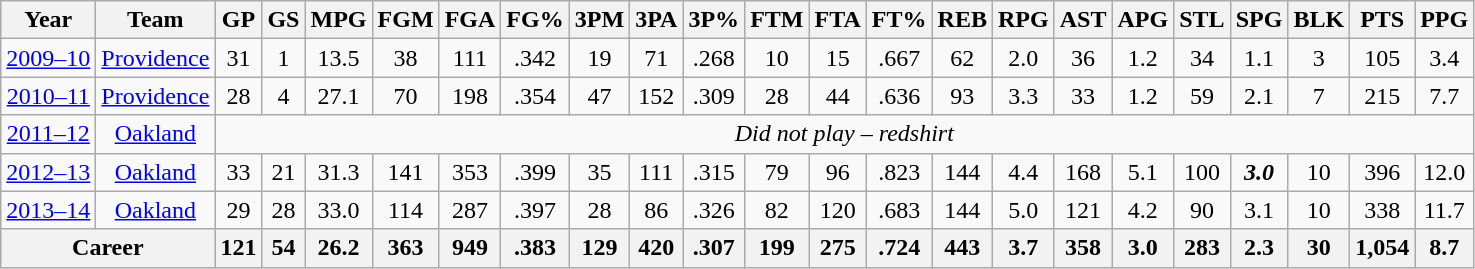<table class="wikitable" style="text-align:center">
<tr>
<th>Year</th>
<th>Team</th>
<th>GP</th>
<th>GS</th>
<th>MPG</th>
<th>FGM</th>
<th>FGA</th>
<th>FG%</th>
<th>3PM</th>
<th>3PA</th>
<th>3P%</th>
<th>FTM</th>
<th>FTA</th>
<th>FT%</th>
<th>REB</th>
<th>RPG</th>
<th>AST</th>
<th>APG</th>
<th>STL</th>
<th>SPG</th>
<th>BLK</th>
<th>PTS</th>
<th>PPG</th>
</tr>
<tr>
<td><a href='#'>2009–10</a></td>
<td><a href='#'>Providence</a></td>
<td>31</td>
<td>1</td>
<td>13.5</td>
<td>38</td>
<td>111</td>
<td>.342</td>
<td>19</td>
<td>71</td>
<td>.268</td>
<td>10</td>
<td>15</td>
<td>.667</td>
<td>62</td>
<td>2.0</td>
<td>36</td>
<td>1.2</td>
<td>34</td>
<td>1.1</td>
<td>3</td>
<td>105</td>
<td>3.4</td>
</tr>
<tr>
<td><a href='#'>2010–11</a></td>
<td><a href='#'>Providence</a></td>
<td>28</td>
<td>4</td>
<td>27.1</td>
<td>70</td>
<td>198</td>
<td>.354</td>
<td>47</td>
<td>152</td>
<td>.309</td>
<td>28</td>
<td>44</td>
<td>.636</td>
<td>93</td>
<td>3.3</td>
<td>33</td>
<td>1.2</td>
<td>59</td>
<td>2.1</td>
<td>7</td>
<td>215</td>
<td>7.7</td>
</tr>
<tr>
<td><a href='#'>2011–12</a></td>
<td><a href='#'>Oakland</a></td>
<td colspan=21><em>Did not play – redshirt</em></td>
</tr>
<tr>
<td><a href='#'>2012–13</a></td>
<td><a href='#'>Oakland</a></td>
<td>33</td>
<td>21</td>
<td>31.3</td>
<td>141</td>
<td>353</td>
<td>.399</td>
<td>35</td>
<td>111</td>
<td>.315</td>
<td>79</td>
<td>96</td>
<td>.823</td>
<td>144</td>
<td>4.4</td>
<td>168</td>
<td>5.1</td>
<td>100</td>
<td><strong><em>3.0</em></strong></td>
<td>10</td>
<td>396</td>
<td>12.0</td>
</tr>
<tr>
<td><a href='#'>2013–14</a></td>
<td><a href='#'>Oakland</a></td>
<td>29</td>
<td>28</td>
<td>33.0</td>
<td>114</td>
<td>287</td>
<td>.397</td>
<td>28</td>
<td>86</td>
<td>.326</td>
<td>82</td>
<td>120</td>
<td>.683</td>
<td>144</td>
<td>5.0</td>
<td>121</td>
<td>4.2</td>
<td>90</td>
<td>3.1</td>
<td>10</td>
<td>338</td>
<td>11.7</td>
</tr>
<tr>
<th colspan=2>Career</th>
<th>121</th>
<th>54</th>
<th>26.2</th>
<th>363</th>
<th>949</th>
<th>.383</th>
<th>129</th>
<th>420</th>
<th>.307</th>
<th>199</th>
<th>275</th>
<th>.724</th>
<th>443</th>
<th>3.7</th>
<th>358</th>
<th>3.0</th>
<th>283</th>
<th>2.3</th>
<th>30</th>
<th>1,054</th>
<th>8.7</th>
</tr>
</table>
